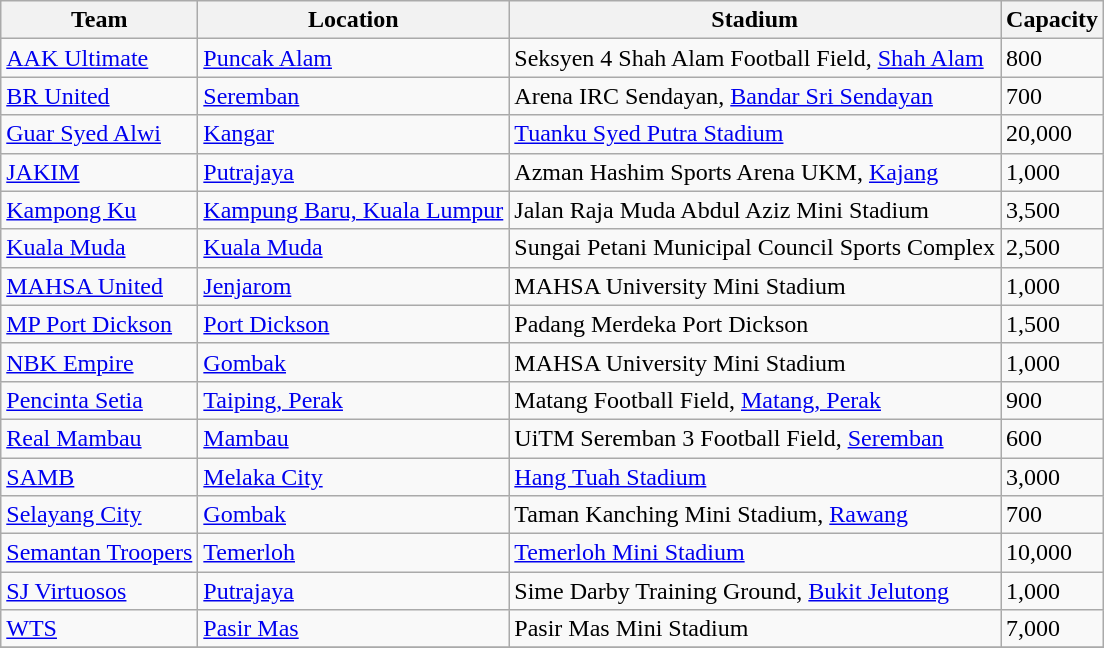<table class="wikitable sortable">
<tr>
<th>Team</th>
<th>Location</th>
<th>Stadium</th>
<th>Capacity</th>
</tr>
<tr>
<td> <a href='#'>AAK Ultimate</a></td>
<td><a href='#'>Puncak Alam</a></td>
<td>Seksyen 4 Shah Alam Football Field, <a href='#'>Shah Alam</a></td>
<td>800</td>
</tr>
<tr>
<td> <a href='#'>BR United</a></td>
<td><a href='#'>Seremban</a></td>
<td>Arena IRC Sendayan, <a href='#'>Bandar Sri Sendayan</a></td>
<td>700</td>
</tr>
<tr>
<td> <a href='#'>Guar Syed Alwi</a></td>
<td><a href='#'>Kangar</a></td>
<td><a href='#'>Tuanku Syed Putra Stadium</a></td>
<td>20,000</td>
</tr>
<tr>
<td> <a href='#'>JAKIM</a></td>
<td><a href='#'>Putrajaya</a></td>
<td>Azman Hashim Sports Arena UKM, <a href='#'>Kajang</a></td>
<td>1,000</td>
</tr>
<tr>
<td> <a href='#'>Kampong Ku</a></td>
<td><a href='#'>Kampung Baru, Kuala Lumpur</a></td>
<td>Jalan Raja Muda Abdul Aziz Mini Stadium</td>
<td>3,500</td>
</tr>
<tr>
<td> <a href='#'>Kuala Muda</a></td>
<td><a href='#'>Kuala Muda</a></td>
<td>Sungai Petani Municipal Council Sports Complex</td>
<td>2,500</td>
</tr>
<tr>
<td> <a href='#'>MAHSA United</a></td>
<td><a href='#'>Jenjarom</a></td>
<td>MAHSA University Mini Stadium</td>
<td>1,000</td>
</tr>
<tr>
<td> <a href='#'>MP Port Dickson</a></td>
<td><a href='#'>Port Dickson</a></td>
<td>Padang Merdeka Port Dickson</td>
<td>1,500</td>
</tr>
<tr>
<td> <a href='#'>NBK Empire</a></td>
<td><a href='#'>Gombak</a></td>
<td>MAHSA University Mini Stadium</td>
<td>1,000</td>
</tr>
<tr>
<td> <a href='#'>Pencinta Setia</a></td>
<td><a href='#'>Taiping, Perak</a></td>
<td>Matang Football Field, <a href='#'>Matang, Perak</a></td>
<td>900</td>
</tr>
<tr>
<td> <a href='#'>Real Mambau</a></td>
<td><a href='#'>Mambau</a></td>
<td>UiTM Seremban 3 Football Field, <a href='#'>Seremban</a></td>
<td>600</td>
</tr>
<tr>
<td> <a href='#'>SAMB</a></td>
<td><a href='#'>Melaka City</a></td>
<td><a href='#'>Hang Tuah Stadium</a></td>
<td>3,000</td>
</tr>
<tr>
<td> <a href='#'>Selayang City</a></td>
<td><a href='#'>Gombak</a></td>
<td>Taman Kanching Mini Stadium, <a href='#'>Rawang</a></td>
<td>700</td>
</tr>
<tr>
<td> <a href='#'>Semantan Troopers</a></td>
<td><a href='#'>Temerloh</a></td>
<td><a href='#'>Temerloh Mini Stadium</a></td>
<td>10,000</td>
</tr>
<tr>
<td> <a href='#'>SJ Virtuosos</a></td>
<td><a href='#'>Putrajaya</a></td>
<td>Sime Darby Training Ground, <a href='#'>Bukit Jelutong</a></td>
<td>1,000</td>
</tr>
<tr>
<td> <a href='#'>WTS</a></td>
<td><a href='#'>Pasir Mas</a></td>
<td>Pasir Mas Mini Stadium</td>
<td>7,000</td>
</tr>
<tr>
</tr>
</table>
